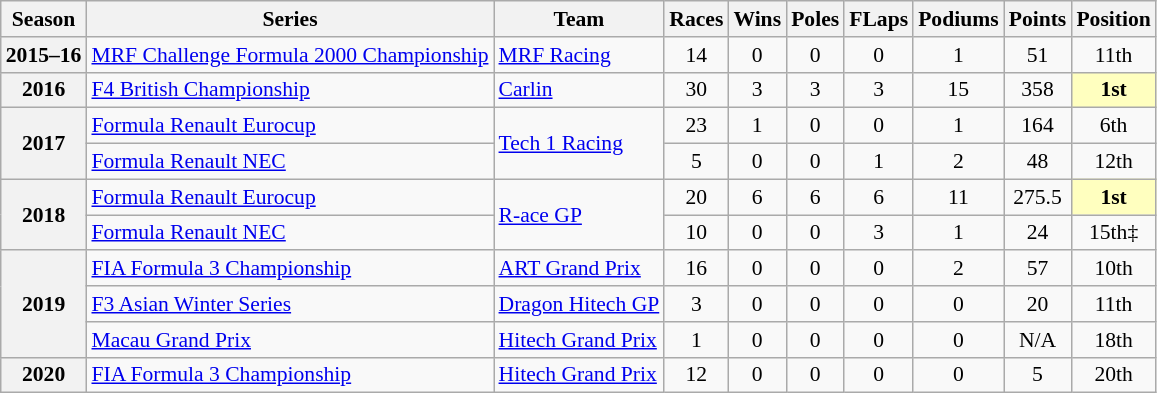<table class="wikitable" style="font-size: 90%; text-align:center">
<tr>
<th>Season</th>
<th>Series</th>
<th>Team</th>
<th>Races</th>
<th>Wins</th>
<th>Poles</th>
<th>FLaps</th>
<th>Podiums</th>
<th>Points</th>
<th>Position</th>
</tr>
<tr>
<th>2015–16</th>
<td align=left><a href='#'>MRF Challenge Formula 2000 Championship</a></td>
<td align=left><a href='#'>MRF Racing</a></td>
<td>14</td>
<td>0</td>
<td>0</td>
<td>0</td>
<td>1</td>
<td>51</td>
<td>11th</td>
</tr>
<tr>
<th>2016</th>
<td align=left><a href='#'>F4 British Championship</a></td>
<td align=left><a href='#'>Carlin</a></td>
<td>30</td>
<td>3</td>
<td>3</td>
<td>3</td>
<td>15</td>
<td>358</td>
<td style="background:#FFFFBF;"><strong>1st</strong></td>
</tr>
<tr>
<th rowspan=2>2017</th>
<td align=left><a href='#'>Formula Renault Eurocup</a></td>
<td align=left rowspan=2><a href='#'>Tech 1 Racing</a></td>
<td>23</td>
<td>1</td>
<td>0</td>
<td>0</td>
<td>1</td>
<td>164</td>
<td>6th</td>
</tr>
<tr>
<td align=left><a href='#'>Formula Renault NEC</a></td>
<td>5</td>
<td>0</td>
<td>0</td>
<td>1</td>
<td>2</td>
<td>48</td>
<td>12th</td>
</tr>
<tr>
<th rowspan=2>2018</th>
<td align=left><a href='#'>Formula Renault Eurocup</a></td>
<td align=left rowspan=2><a href='#'>R-ace GP</a></td>
<td>20</td>
<td>6</td>
<td>6</td>
<td>6</td>
<td>11</td>
<td>275.5</td>
<td style="background:#FFFFBF;"><strong>1st</strong></td>
</tr>
<tr>
<td align=left><a href='#'>Formula Renault NEC</a></td>
<td>10</td>
<td>0</td>
<td>0</td>
<td>3</td>
<td>1</td>
<td>24</td>
<td>15th‡</td>
</tr>
<tr>
<th rowspan=3>2019</th>
<td align=left><a href='#'>FIA Formula 3 Championship</a></td>
<td align=left><a href='#'>ART Grand Prix</a></td>
<td>16</td>
<td>0</td>
<td>0</td>
<td>0</td>
<td>2</td>
<td>57</td>
<td>10th</td>
</tr>
<tr>
<td align=left><a href='#'>F3 Asian Winter Series</a></td>
<td align=left><a href='#'>Dragon Hitech GP</a></td>
<td>3</td>
<td>0</td>
<td>0</td>
<td>0</td>
<td>0</td>
<td>20</td>
<td>11th</td>
</tr>
<tr>
<td align=left><a href='#'>Macau Grand Prix</a></td>
<td align=left><a href='#'>Hitech Grand Prix</a></td>
<td>1</td>
<td>0</td>
<td>0</td>
<td>0</td>
<td>0</td>
<td>N/A</td>
<td>18th</td>
</tr>
<tr>
<th>2020</th>
<td align=left><a href='#'>FIA Formula 3 Championship</a></td>
<td align=left><a href='#'>Hitech Grand Prix</a></td>
<td>12</td>
<td>0</td>
<td>0</td>
<td>0</td>
<td>0</td>
<td>5</td>
<td>20th</td>
</tr>
</table>
